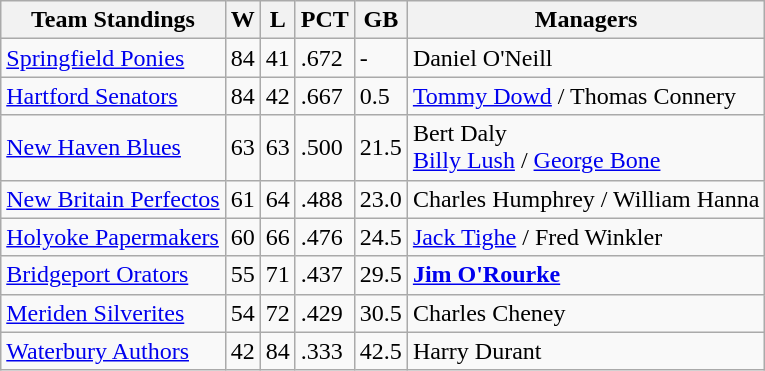<table class="wikitable">
<tr>
<th>Team Standings</th>
<th>W</th>
<th>L</th>
<th>PCT</th>
<th>GB</th>
<th>Managers</th>
</tr>
<tr>
<td><a href='#'>Springfield Ponies</a></td>
<td>84</td>
<td>41</td>
<td>.672</td>
<td>-</td>
<td>Daniel O'Neill</td>
</tr>
<tr>
<td><a href='#'>Hartford Senators</a></td>
<td>84</td>
<td>42</td>
<td>.667</td>
<td>0.5</td>
<td><a href='#'>Tommy Dowd</a> / Thomas Connery</td>
</tr>
<tr>
<td><a href='#'>New Haven Blues</a></td>
<td>63</td>
<td>63</td>
<td>.500</td>
<td>21.5</td>
<td>Bert Daly <br> <a href='#'>Billy Lush</a> / <a href='#'>George Bone</a></td>
</tr>
<tr>
<td><a href='#'>New Britain Perfectos</a></td>
<td>61</td>
<td>64</td>
<td>.488</td>
<td>23.0</td>
<td>Charles Humphrey / William Hanna</td>
</tr>
<tr>
<td><a href='#'>Holyoke Papermakers</a></td>
<td>60</td>
<td>66</td>
<td>.476</td>
<td>24.5</td>
<td><a href='#'>Jack Tighe</a> / Fred Winkler</td>
</tr>
<tr>
<td><a href='#'>Bridgeport Orators</a></td>
<td>55</td>
<td>71</td>
<td>.437</td>
<td>29.5</td>
<td><strong><a href='#'>Jim O'Rourke</a></strong></td>
</tr>
<tr>
<td><a href='#'>Meriden Silverites</a></td>
<td>54</td>
<td>72</td>
<td>.429</td>
<td>30.5</td>
<td>Charles Cheney</td>
</tr>
<tr>
<td><a href='#'>Waterbury Authors</a></td>
<td>42</td>
<td>84</td>
<td>.333</td>
<td>42.5</td>
<td>Harry Durant</td>
</tr>
</table>
